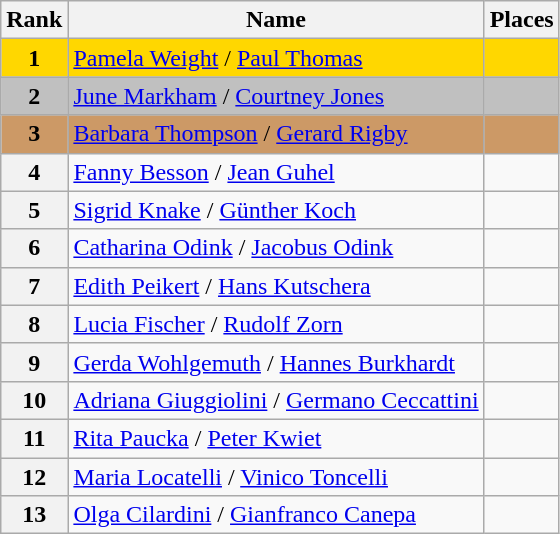<table class="wikitable">
<tr>
<th>Rank</th>
<th>Name</th>
<th>Places</th>
</tr>
<tr bgcolor="gold">
<td align="center"><strong>1</strong></td>
<td> <a href='#'>Pamela Weight</a> / <a href='#'>Paul Thomas</a></td>
<td></td>
</tr>
<tr bgcolor="silver">
<td align="center"><strong>2</strong></td>
<td> <a href='#'>June Markham</a> / <a href='#'>Courtney Jones</a></td>
<td></td>
</tr>
<tr bgcolor="cc9966">
<td align="center"><strong>3</strong></td>
<td> <a href='#'>Barbara Thompson</a> / <a href='#'>Gerard Rigby</a></td>
<td></td>
</tr>
<tr>
<th>4</th>
<td> <a href='#'>Fanny Besson</a> / <a href='#'>Jean Guhel</a></td>
<td></td>
</tr>
<tr>
<th>5</th>
<td> <a href='#'>Sigrid Knake</a> / <a href='#'>Günther Koch</a></td>
<td></td>
</tr>
<tr>
<th>6</th>
<td> <a href='#'>Catharina Odink</a> / <a href='#'>Jacobus Odink</a></td>
<td></td>
</tr>
<tr>
<th>7</th>
<td> <a href='#'>Edith Peikert</a> / <a href='#'>Hans Kutschera</a></td>
<td></td>
</tr>
<tr>
<th>8</th>
<td> <a href='#'>Lucia Fischer</a> / <a href='#'>Rudolf Zorn</a></td>
<td></td>
</tr>
<tr>
<th>9</th>
<td> <a href='#'>Gerda Wohlgemuth</a> / <a href='#'>Hannes Burkhardt</a></td>
<td></td>
</tr>
<tr>
<th>10</th>
<td> <a href='#'>Adriana Giuggiolini</a> / <a href='#'>Germano Ceccattini</a></td>
<td></td>
</tr>
<tr>
<th>11</th>
<td> <a href='#'>Rita Paucka</a> / <a href='#'>Peter Kwiet</a></td>
<td></td>
</tr>
<tr>
<th>12</th>
<td> <a href='#'>Maria Locatelli</a> / <a href='#'>Vinico Toncelli</a></td>
<td></td>
</tr>
<tr>
<th>13</th>
<td> <a href='#'>Olga Cilardini</a> / <a href='#'>Gianfranco Canepa</a></td>
<td></td>
</tr>
</table>
